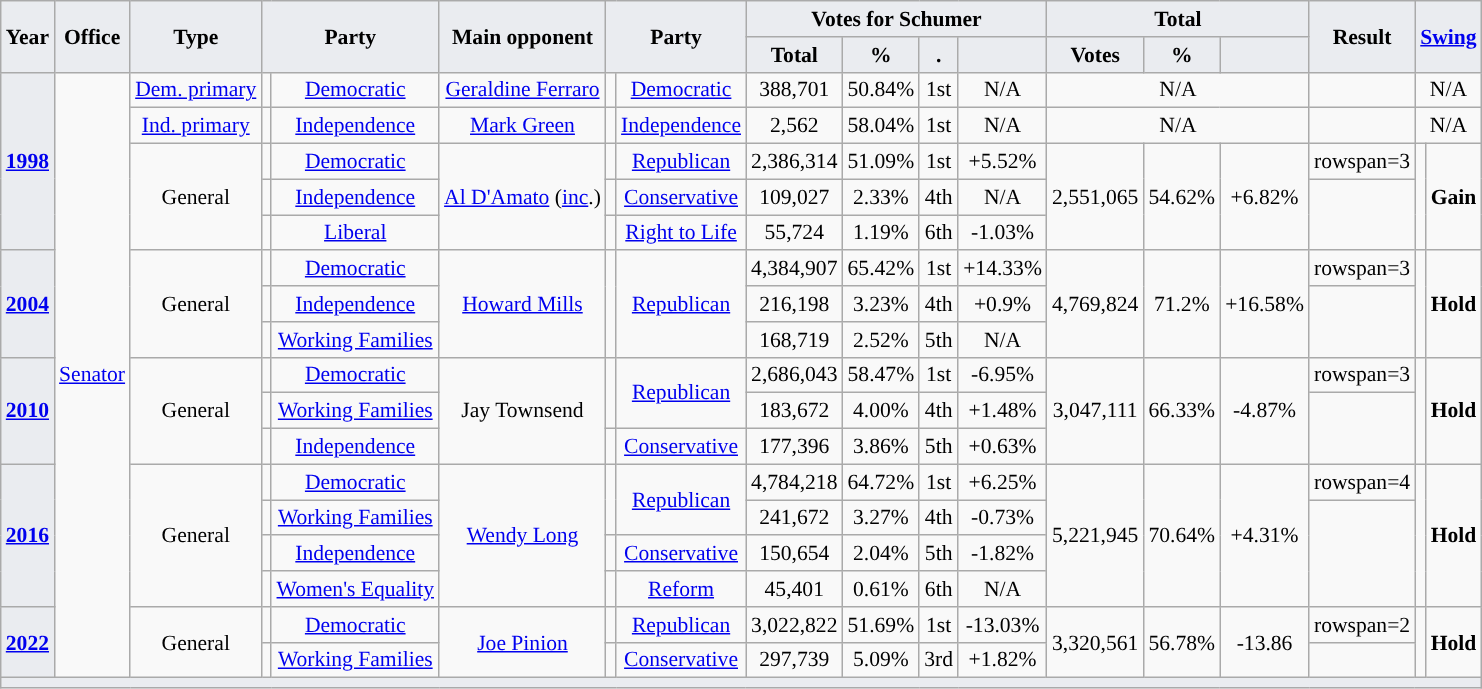<table class="wikitable" style="font-size: 90%; text-align:center;">
<tr>
<th style="background-color:#EAECF0;" rowspan=2>Year</th>
<th style="background-color:#EAECF0;" rowspan=2>Office</th>
<th style="background-color:#EAECF0;" rowspan=2>Type</th>
<th style="background-color:#EAECF0;" colspan=2 rowspan=2>Party</th>
<th style="background-color:#EAECF0;" rowspan=2>Main opponent</th>
<th style="background-color:#EAECF0;" colspan=2 rowspan=2>Party</th>
<th style="background-color:#EAECF0;" colspan=4>Votes for Schumer</th>
<th style="background-color:#EAECF0;" colspan=3>Total</th>
<th style="background-color:#EAECF0;" rowspan=2>Result</th>
<th style="background-color:#EAECF0;" colspan=2 rowspan=2><a href='#'>Swing</a></th>
</tr>
<tr>
<th style="background-color:#EAECF0;">Total</th>
<th style="background-color:#EAECF0;">%</th>
<th style="background-color:#EAECF0;">.</th>
<th style="background-color:#EAECF0;"></th>
<th style="background-color:#EAECF0;">Votes</th>
<th style="background-color:#EAECF0;">%</th>
<th style="background-color:#EAECF0;"></th>
</tr>
<tr>
<th style="background-color:#EAECF0;" rowspan=5><a href='#'>1998</a></th>
<td rowspan=17><a href='#'>Senator</a></td>
<td><a href='#'>Dem. primary</a></td>
<td style="background-color:"></td>
<td><a href='#'>Democratic</a></td>
<td><a href='#'>Geraldine Ferraro</a></td>
<td style="background-color:"></td>
<td><a href='#'>Democratic</a></td>
<td>388,701</td>
<td>50.84%</td>
<td>1st</td>
<td>N/A</td>
<td colspan=3>N/A</td>
<td></td>
<td colspan=2>N/A</td>
</tr>
<tr>
<td><a href='#'>Ind. primary</a></td>
<td style="background-color:"></td>
<td><a href='#'>Independence</a></td>
<td><a href='#'>Mark Green</a></td>
<td style="background-color:"></td>
<td><a href='#'>Independence</a></td>
<td>2,562</td>
<td>58.04%</td>
<td>1st</td>
<td>N/A</td>
<td colspan=3>N/A</td>
<td></td>
<td colspan=2>N/A</td>
</tr>
<tr>
<td rowspan=3>General</td>
<td style="background-color:"></td>
<td><a href='#'>Democratic</a></td>
<td rowspan=3><a href='#'>Al D'Amato</a> (<a href='#'>inc</a>.)</td>
<td style="background-color:"></td>
<td><a href='#'>Republican</a></td>
<td>2,386,314</td>
<td>51.09%</td>
<td>1st</td>
<td>+5.52%</td>
<td rowspan=3>2,551,065</td>
<td rowspan=3>54.62%</td>
<td rowspan=3>+6.82%</td>
<td>rowspan=3 </td>
<td rowspan=3 style="background-color:"></td>
<td rowspan=3><strong>Gain</strong></td>
</tr>
<tr>
<td style="background-color:"></td>
<td><a href='#'>Independence</a></td>
<td style="background-color:"></td>
<td><a href='#'>Conservative</a></td>
<td>109,027</td>
<td>2.33%</td>
<td>4th</td>
<td>N/A</td>
</tr>
<tr>
<td style="background-color:"></td>
<td><a href='#'>Liberal</a></td>
<td style="background-color:"></td>
<td><a href='#'>Right to Life</a></td>
<td>55,724</td>
<td>1.19%</td>
<td>6th</td>
<td>-1.03%</td>
</tr>
<tr>
<th style="background-color:#EAECF0;" rowspan=3><a href='#'>2004</a></th>
<td rowspan=3>General</td>
<td style="background-color:"></td>
<td><a href='#'>Democratic</a></td>
<td rowspan=3><a href='#'>Howard Mills</a></td>
<td rowspan=3 style="background-color:"></td>
<td rowspan=3><a href='#'>Republican</a></td>
<td>4,384,907</td>
<td>65.42%</td>
<td>1st</td>
<td>+14.33%</td>
<td rowspan=3>4,769,824</td>
<td rowspan=3>71.2%</td>
<td rowspan=3>+16.58%</td>
<td>rowspan=3 </td>
<td rowspan=3 style="background-color:"></td>
<td rowspan=3><strong>Hold</strong></td>
</tr>
<tr>
<td style="background-color:"></td>
<td><a href='#'>Independence</a></td>
<td>216,198</td>
<td>3.23%</td>
<td>4th</td>
<td>+0.9%</td>
</tr>
<tr>
<td style="background-color:"></td>
<td><a href='#'>Working Families</a></td>
<td>168,719</td>
<td>2.52%</td>
<td>5th</td>
<td>N/A</td>
</tr>
<tr>
<th style="background-color:#EAECF0;" rowspan=3><a href='#'>2010</a></th>
<td rowspan=3>General</td>
<td style="background-color:"></td>
<td><a href='#'>Democratic</a></td>
<td rowspan=3>Jay Townsend</td>
<td rowspan=2 style="background-color:"></td>
<td rowspan=2><a href='#'>Republican</a></td>
<td>2,686,043</td>
<td>58.47%</td>
<td>1st</td>
<td>-6.95%</td>
<td rowspan=3>3,047,111</td>
<td rowspan=3>66.33%</td>
<td rowspan=3>-4.87%</td>
<td>rowspan=3 </td>
<td rowspan=3 style="background-color:"></td>
<td rowspan=3><strong>Hold</strong></td>
</tr>
<tr>
<td style="background-color:"></td>
<td><a href='#'>Working Families</a></td>
<td>183,672</td>
<td>4.00%</td>
<td>4th</td>
<td>+1.48%</td>
</tr>
<tr>
<td style="background-color:"></td>
<td><a href='#'>Independence</a></td>
<td style="background-color:"></td>
<td><a href='#'>Conservative</a></td>
<td>177,396</td>
<td>3.86%</td>
<td>5th</td>
<td>+0.63%</td>
</tr>
<tr>
<th style="background-color:#EAECF0;" rowspan=4><a href='#'>2016</a></th>
<td rowspan=4>General</td>
<td style="background-color:"></td>
<td><a href='#'>Democratic</a></td>
<td rowspan=4><a href='#'>Wendy Long</a></td>
<td rowspan=2 style="background-color:"></td>
<td rowspan=2><a href='#'>Republican</a></td>
<td>4,784,218</td>
<td>64.72%</td>
<td>1st</td>
<td>+6.25%</td>
<td rowspan=4>5,221,945</td>
<td rowspan=4>70.64%</td>
<td rowspan=4>+4.31%</td>
<td>rowspan=4 </td>
<td rowspan=4 style="background-color:"></td>
<td rowspan=4><strong>Hold</strong></td>
</tr>
<tr>
<td style="background-color:"></td>
<td><a href='#'>Working Families</a></td>
<td>241,672</td>
<td>3.27%</td>
<td>4th</td>
<td>-0.73%</td>
</tr>
<tr>
<td style="background-color:"></td>
<td><a href='#'>Independence</a></td>
<td style="background-color:"></td>
<td><a href='#'>Conservative</a></td>
<td>150,654</td>
<td>2.04%</td>
<td>5th</td>
<td>-1.82%</td>
</tr>
<tr>
<td style="background-color:"></td>
<td><a href='#'>Women's Equality</a></td>
<td style="background-color:"></td>
<td><a href='#'>Reform</a></td>
<td>45,401</td>
<td>0.61%</td>
<td>6th</td>
<td>N/A</td>
</tr>
<tr>
<th style="background-color:#EAECF0;" rowspan=2><a href='#'>2022</a></th>
<td rowspan=2>General</td>
<td style="background-color:"></td>
<td><a href='#'>Democratic</a></td>
<td rowspan=2><a href='#'>Joe Pinion</a></td>
<td style="background-color:"></td>
<td><a href='#'>Republican</a></td>
<td>3,022,822</td>
<td>51.69%</td>
<td>1st</td>
<td>-13.03%</td>
<td rowspan=2>3,320,561</td>
<td rowspan=2>56.78%</td>
<td rowspan=2>-13.86</td>
<td>rowspan=2 </td>
<td rowspan=2 style="background-color:"></td>
<td rowspan=2><strong>Hold</strong></td>
</tr>
<tr>
<td style="background-color:"></td>
<td><a href='#'>Working Families</a></td>
<td style="background-color:"></td>
<td><a href='#'>Conservative</a></td>
<td>297,739</td>
<td>5.09%</td>
<td>3rd</td>
<td>+1.82%</td>
</tr>
<tr>
<th style="background-color:#EAECF0;" colspan=18></th>
</tr>
</table>
